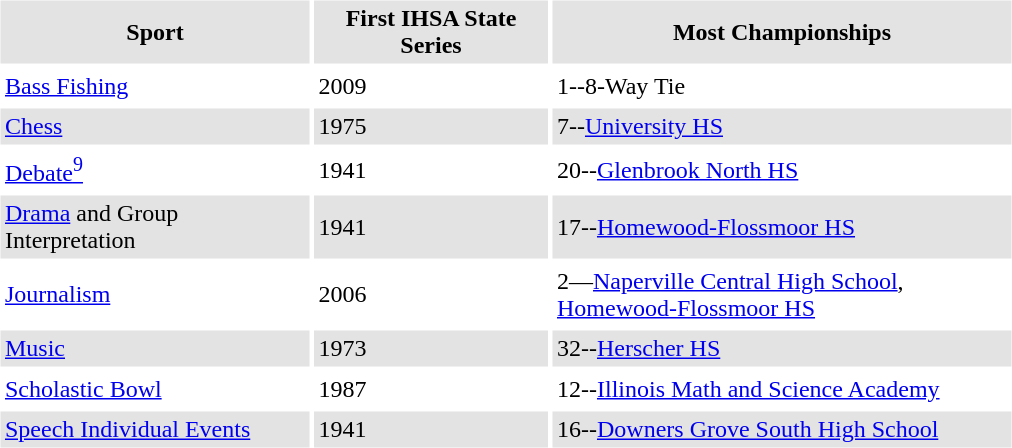<table border="0" cellspacing="3" cellpadding="3">
<tr style="background: #e3e3e3;">
<th width="200">Sport</th>
<th width="150">First IHSA State Series</th>
<th width="300">Most Championships</th>
</tr>
<tr>
<td><a href='#'>Bass Fishing</a></td>
<td>2009</td>
<td>1--8-Way Tie</td>
</tr>
<tr style="background: #e3e3e3;">
<td><a href='#'>Chess</a></td>
<td>1975</td>
<td>7--<a href='#'>University HS</a></td>
</tr>
<tr>
<td><a href='#'>Debate</a><a href='#'><sup>9</sup></a></td>
<td>1941</td>
<td>20--<a href='#'>Glenbrook North HS</a></td>
</tr>
<tr style="background: #e3e3e3;">
<td><a href='#'>Drama</a> and Group Interpretation</td>
<td>1941</td>
<td>17--<a href='#'>Homewood-Flossmoor HS</a></td>
</tr>
<tr>
<td><a href='#'>Journalism</a></td>
<td>2006</td>
<td>2—<a href='#'>Naperville Central High School</a>, <a href='#'>Homewood-Flossmoor HS</a></td>
</tr>
<tr style="background: #e3e3e3;">
<td><a href='#'>Music</a></td>
<td>1973</td>
<td>32--<a href='#'>Herscher HS</a></td>
</tr>
<tr>
<td><a href='#'>Scholastic Bowl</a></td>
<td>1987</td>
<td>12--<a href='#'>Illinois Math and Science Academy</a></td>
</tr>
<tr style="background: #e3e3e3;">
<td><a href='#'>Speech Individual Events</a></td>
<td>1941</td>
<td>16--<a href='#'>Downers Grove South High School</a></td>
</tr>
<tr>
</tr>
</table>
